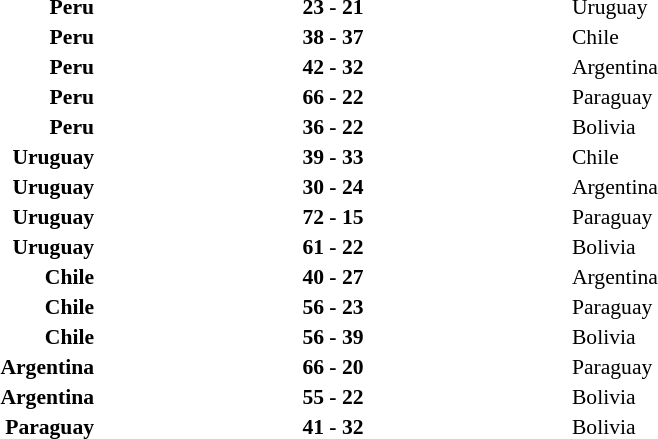<table width=75% cellspacing=1>
<tr>
<th width=25%></th>
<th width=25%></th>
<th width=25%></th>
</tr>
<tr style=font-size:90%>
<td align=right><strong>Peru</strong></td>
<td align=center><strong>23 - 21</strong></td>
<td>Uruguay</td>
</tr>
<tr style=font-size:90%>
<td align=right><strong>Peru</strong></td>
<td align=center><strong>38 - 37</strong></td>
<td>Chile</td>
</tr>
<tr style=font-size:90%>
<td align=right><strong>Peru</strong></td>
<td align=center><strong>42 - 32</strong></td>
<td>Argentina</td>
</tr>
<tr style=font-size:90%>
<td align=right><strong>Peru</strong></td>
<td align=center><strong>66 - 22</strong></td>
<td>Paraguay</td>
</tr>
<tr style=font-size:90%>
<td align=right><strong>Peru</strong></td>
<td align=center><strong>36 - 22</strong></td>
<td>Bolivia</td>
</tr>
<tr style=font-size:90%>
<td align=right><strong>Uruguay</strong></td>
<td align=center><strong>39 - 33</strong></td>
<td>Chile</td>
</tr>
<tr style=font-size:90%>
<td align=right><strong>Uruguay</strong></td>
<td align=center><strong>30 - 24</strong></td>
<td>Argentina</td>
</tr>
<tr style=font-size:90%>
<td align=right><strong>Uruguay</strong></td>
<td align=center><strong>72 - 15</strong></td>
<td>Paraguay</td>
</tr>
<tr style=font-size:90%>
<td align=right><strong>Uruguay</strong></td>
<td align=center><strong>61 - 22</strong></td>
<td>Bolivia</td>
</tr>
<tr style=font-size:90%>
<td align=right><strong>Chile</strong></td>
<td align=center><strong>40 - 27</strong></td>
<td>Argentina</td>
</tr>
<tr style=font-size:90%>
<td align=right><strong>Chile</strong></td>
<td align=center><strong>56 - 23</strong></td>
<td>Paraguay</td>
</tr>
<tr style=font-size:90%>
<td align=right><strong>Chile</strong></td>
<td align=center><strong>56 - 39</strong></td>
<td>Bolivia</td>
</tr>
<tr style=font-size:90%>
<td align=right><strong>Argentina</strong></td>
<td align=center><strong>66 - 20</strong></td>
<td>Paraguay</td>
</tr>
<tr style=font-size:90%>
<td align=right><strong>Argentina</strong></td>
<td align=center><strong>55 - 22</strong></td>
<td>Bolivia</td>
</tr>
<tr style=font-size:90%>
<td align=right><strong>Paraguay</strong></td>
<td align=center><strong>41 - 32</strong></td>
<td>Bolivia</td>
</tr>
</table>
